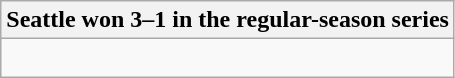<table class="wikitable collapsible collapsed">
<tr>
<th>Seattle won 3–1 in the regular-season series</th>
</tr>
<tr>
<td><br>


</td>
</tr>
</table>
